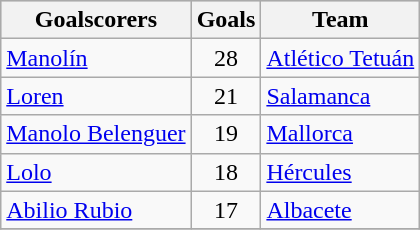<table class="wikitable sortable" class="wikitable">
<tr style="background:#ccc; text-align:center;">
<th>Goalscorers</th>
<th>Goals</th>
<th>Team</th>
</tr>
<tr>
<td> <a href='#'>Manolín</a></td>
<td style="text-align:center;">28</td>
<td><a href='#'>Atlético Tetuán</a></td>
</tr>
<tr>
<td> <a href='#'>Loren</a></td>
<td style="text-align:center;">21</td>
<td><a href='#'>Salamanca</a></td>
</tr>
<tr>
<td> <a href='#'>Manolo Belenguer</a></td>
<td style="text-align:center;">19</td>
<td><a href='#'>Mallorca</a></td>
</tr>
<tr>
<td> <a href='#'>Lolo</a></td>
<td style="text-align:center;">18</td>
<td><a href='#'>Hércules</a></td>
</tr>
<tr>
<td> <a href='#'>Abilio Rubio</a></td>
<td style="text-align:center;">17</td>
<td><a href='#'>Albacete</a></td>
</tr>
<tr>
</tr>
</table>
